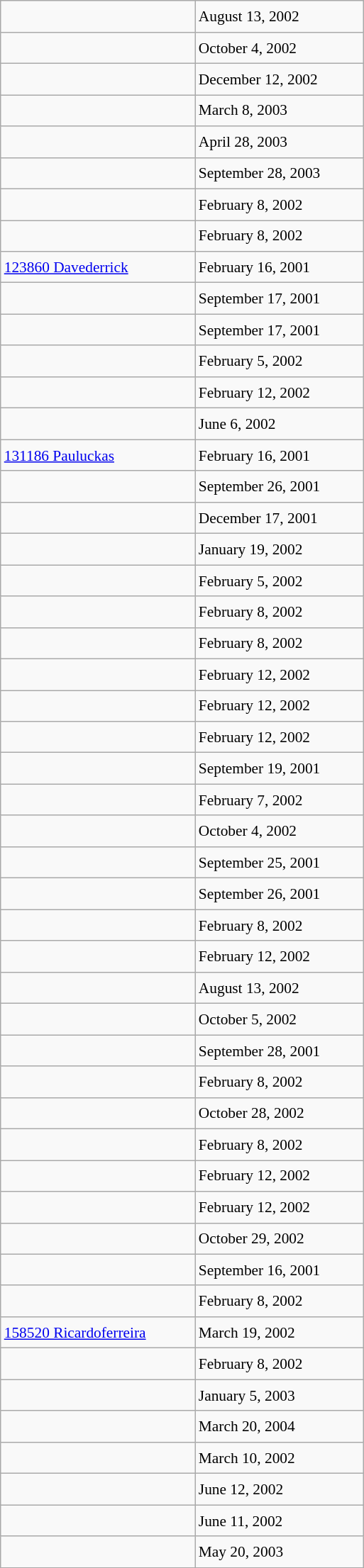<table class="wikitable" style="font-size: 89%; float: left; width: 24em; margin-right: 1em; line-height: 1.6em !important;  height: 1250px;">
<tr>
<td></td>
<td>August 13, 2002</td>
</tr>
<tr>
<td></td>
<td>October 4, 2002</td>
</tr>
<tr>
<td></td>
<td>December 12, 2002</td>
</tr>
<tr>
<td></td>
<td>March 8, 2003</td>
</tr>
<tr>
<td></td>
<td>April 28, 2003</td>
</tr>
<tr>
<td></td>
<td>September 28, 2003</td>
</tr>
<tr>
<td></td>
<td>February 8, 2002</td>
</tr>
<tr>
<td></td>
<td>February 8, 2002</td>
</tr>
<tr>
<td><a href='#'>123860 Davederrick</a></td>
<td>February 16, 2001</td>
</tr>
<tr>
<td></td>
<td>September 17, 2001</td>
</tr>
<tr>
<td></td>
<td>September 17, 2001</td>
</tr>
<tr>
<td></td>
<td>February 5, 2002</td>
</tr>
<tr>
<td></td>
<td>February 12, 2002</td>
</tr>
<tr>
<td></td>
<td>June 6, 2002</td>
</tr>
<tr>
<td><a href='#'>131186 Pauluckas</a></td>
<td>February 16, 2001</td>
</tr>
<tr>
<td></td>
<td>September 26, 2001</td>
</tr>
<tr>
<td></td>
<td>December 17, 2001</td>
</tr>
<tr>
<td></td>
<td>January 19, 2002</td>
</tr>
<tr>
<td></td>
<td>February 5, 2002</td>
</tr>
<tr>
<td></td>
<td>February 8, 2002</td>
</tr>
<tr>
<td></td>
<td>February 8, 2002</td>
</tr>
<tr>
<td></td>
<td>February 12, 2002</td>
</tr>
<tr>
<td></td>
<td>February 12, 2002</td>
</tr>
<tr>
<td></td>
<td>February 12, 2002</td>
</tr>
<tr>
<td></td>
<td>September 19, 2001</td>
</tr>
<tr>
<td></td>
<td>February 7, 2002</td>
</tr>
<tr>
<td></td>
<td>October 4, 2002</td>
</tr>
<tr>
<td></td>
<td>September 25, 2001</td>
</tr>
<tr>
<td></td>
<td>September 26, 2001</td>
</tr>
<tr>
<td></td>
<td>February 8, 2002</td>
</tr>
<tr>
<td></td>
<td>February 12, 2002</td>
</tr>
<tr>
<td></td>
<td>August 13, 2002</td>
</tr>
<tr>
<td></td>
<td>October 5, 2002</td>
</tr>
<tr>
<td></td>
<td>September 28, 2001</td>
</tr>
<tr>
<td></td>
<td>February 8, 2002</td>
</tr>
<tr>
<td></td>
<td>October 28, 2002</td>
</tr>
<tr>
<td></td>
<td>February 8, 2002</td>
</tr>
<tr>
<td></td>
<td>February 12, 2002</td>
</tr>
<tr>
<td></td>
<td>February 12, 2002</td>
</tr>
<tr>
<td></td>
<td>October 29, 2002</td>
</tr>
<tr>
<td></td>
<td>September 16, 2001</td>
</tr>
<tr>
<td></td>
<td>February 8, 2002</td>
</tr>
<tr>
<td><a href='#'>158520 Ricardoferreira</a></td>
<td>March 19, 2002</td>
</tr>
<tr>
<td></td>
<td>February 8, 2002</td>
</tr>
<tr>
<td></td>
<td>January 5, 2003</td>
</tr>
<tr>
<td></td>
<td>March 20, 2004</td>
</tr>
<tr>
<td></td>
<td>March 10, 2002</td>
</tr>
<tr>
<td></td>
<td>June 12, 2002</td>
</tr>
<tr>
<td></td>
<td>June 11, 2002</td>
</tr>
<tr>
<td></td>
<td>May 20, 2003</td>
</tr>
</table>
